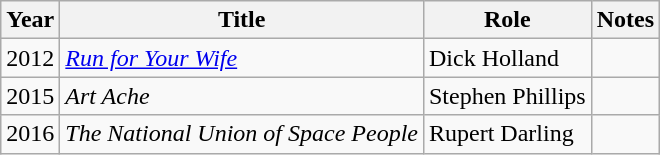<table class="wikitable">
<tr>
<th>Year</th>
<th>Title</th>
<th>Role</th>
<th>Notes</th>
</tr>
<tr>
<td>2012</td>
<td><em><a href='#'>Run for Your Wife</a></em></td>
<td>Dick Holland</td>
<td></td>
</tr>
<tr>
<td>2015</td>
<td><em>Art Ache</em></td>
<td>Stephen Phillips</td>
<td></td>
</tr>
<tr>
<td>2016</td>
<td><em>The National Union of Space People</em></td>
<td>Rupert Darling</td>
<td></td>
</tr>
</table>
